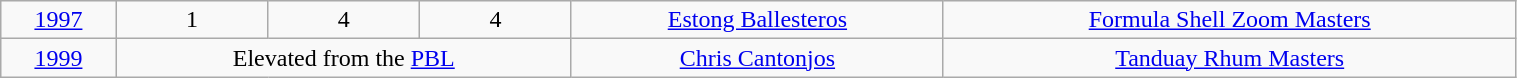<table class=wikitable width=80%>
<tr align=center>
<td><a href='#'>1997</a></td>
<td>1</td>
<td>4</td>
<td>4</td>
<td><a href='#'>Estong Ballesteros</a></td>
<td><a href='#'>Formula Shell Zoom Masters</a></td>
</tr>
<tr align=center>
<td><a href='#'>1999</a></td>
<td colspan=3>Elevated from the <a href='#'>PBL</a></td>
<td><a href='#'>Chris Cantonjos</a></td>
<td><a href='#'>Tanduay Rhum Masters</a></td>
</tr>
</table>
